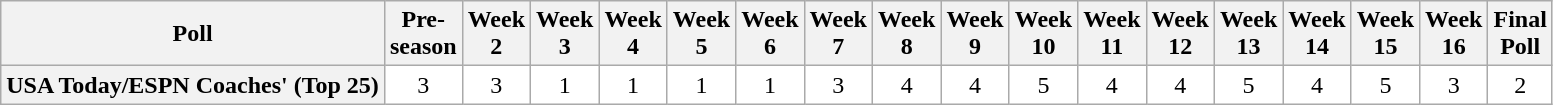<table class="wikitable" style="white-space:nowrap;">
<tr>
<th>Poll</th>
<th>Pre-<br>season</th>
<th>Week<br>2</th>
<th>Week<br>3</th>
<th>Week<br>4</th>
<th>Week<br>5</th>
<th>Week<br>6</th>
<th>Week<br>7</th>
<th>Week<br>8</th>
<th>Week<br>9</th>
<th>Week<br>10</th>
<th>Week<br>11</th>
<th>Week<br>12</th>
<th>Week<br>13</th>
<th>Week<br>14</th>
<th>Week<br>15</th>
<th>Week<br>16</th>
<th>Final<br>Poll</th>
</tr>
<tr style="text-align:center;">
<th>USA Today/ESPN Coaches' (Top 25)</th>
<td style="background:#FFF;">3</td>
<td style="background:#FFF;">3</td>
<td style="background:#FFF;">1</td>
<td style="background:#FFF;">1</td>
<td style="background:#FFF;">1</td>
<td style="background:#FFF;">1</td>
<td style="background:#FFF;">3</td>
<td style="background:#FFF;">4</td>
<td style="background:#FFF;">4</td>
<td style="background:#FFF;">5</td>
<td style="background:#FFF;">4</td>
<td style="background:#FFF;">4</td>
<td style="background:#FFF;">5</td>
<td style="background:#FFF;">4</td>
<td style="background:#FFF;">5</td>
<td style="background:#FFF;">3</td>
<td style="background:#FFF;">2</td>
</tr>
</table>
